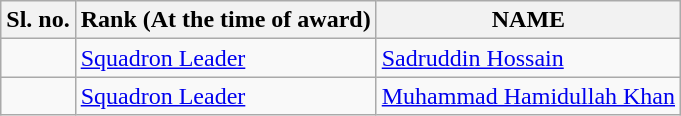<table class ="wikitable">
<tr>
<th>Sl. no.</th>
<th>Rank (At the time of award)</th>
<th>NAME</th>
</tr>
<tr>
<td></td>
<td><a href='#'>Squadron Leader</a></td>
<td><a href='#'>Sadruddin Hossain</a></td>
</tr>
<tr>
<td></td>
<td><a href='#'>Squadron Leader</a></td>
<td><a href='#'>Muhammad Hamidullah Khan</a></td>
</tr>
</table>
